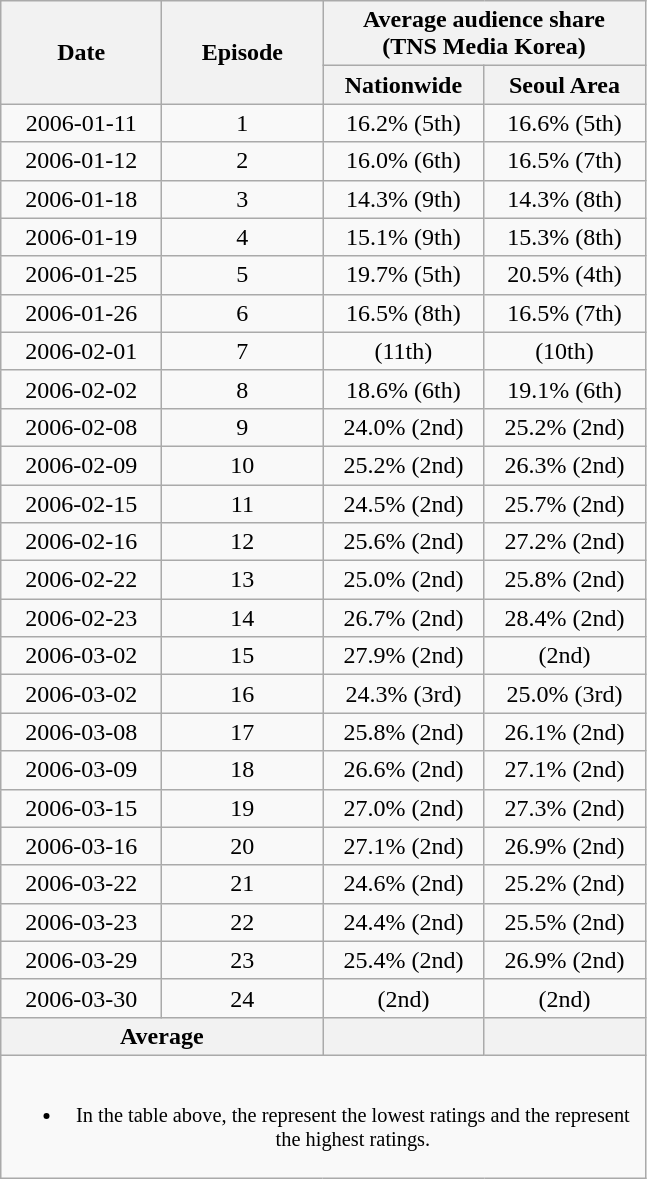<table class="wikitable">
<tr>
<th width=100 rowspan="2">Date</th>
<th width=100 rowspan="2">Episode</th>
<th width=200 colspan="2">Average audience share<br>(TNS Media Korea)</th>
</tr>
<tr align=center>
<th width=100>Nationwide</th>
<th width=100>Seoul Area</th>
</tr>
<tr align=center>
<td>2006-01-11</td>
<td>1</td>
<td>16.2% (5th)</td>
<td>16.6% (5th)</td>
</tr>
<tr align=center>
<td>2006-01-12</td>
<td>2</td>
<td>16.0% (6th)</td>
<td>16.5% (7th)</td>
</tr>
<tr align=center>
<td>2006-01-18</td>
<td>3</td>
<td>14.3% (9th)</td>
<td>14.3% (8th)</td>
</tr>
<tr align=center>
<td>2006-01-19</td>
<td>4</td>
<td>15.1% (9th)</td>
<td>15.3% (8th)</td>
</tr>
<tr align=center>
<td>2006-01-25</td>
<td>5</td>
<td>19.7% (5th)</td>
<td>20.5% (4th)</td>
</tr>
<tr align=center>
<td>2006-01-26</td>
<td>6</td>
<td>16.5% (8th)</td>
<td>16.5% (7th)</td>
</tr>
<tr align=center>
<td>2006-02-01</td>
<td>7</td>
<td><strong></strong> (11th)</td>
<td><strong></strong> (10th)</td>
</tr>
<tr align=center>
<td>2006-02-02</td>
<td>8</td>
<td>18.6% (6th)</td>
<td>19.1% (6th)</td>
</tr>
<tr align=center>
<td>2006-02-08</td>
<td>9</td>
<td>24.0% (2nd)</td>
<td>25.2% (2nd)</td>
</tr>
<tr align=center>
<td>2006-02-09</td>
<td>10</td>
<td>25.2% (2nd)</td>
<td>26.3% (2nd)</td>
</tr>
<tr align=center>
<td>2006-02-15</td>
<td>11</td>
<td>24.5% (2nd)</td>
<td>25.7% (2nd)</td>
</tr>
<tr align=center>
<td>2006-02-16</td>
<td>12</td>
<td>25.6% (2nd)</td>
<td>27.2% (2nd)</td>
</tr>
<tr align=center>
<td>2006-02-22</td>
<td>13</td>
<td>25.0% (2nd)</td>
<td>25.8% (2nd)</td>
</tr>
<tr align="center">
<td>2006-02-23</td>
<td>14</td>
<td>26.7% (2nd)</td>
<td>28.4% (2nd)</td>
</tr>
<tr align="center">
<td>2006-03-02</td>
<td>15</td>
<td>27.9% (2nd)</td>
<td><strong></strong> (2nd)</td>
</tr>
<tr align="center">
<td>2006-03-02</td>
<td>16</td>
<td>24.3% (3rd)</td>
<td>25.0% (3rd)</td>
</tr>
<tr align="center">
<td>2006-03-08</td>
<td>17</td>
<td>25.8% (2nd)</td>
<td>26.1% (2nd)</td>
</tr>
<tr align="center">
<td>2006-03-09</td>
<td>18</td>
<td>26.6% (2nd)</td>
<td>27.1% (2nd)</td>
</tr>
<tr align=center>
<td>2006-03-15</td>
<td>19</td>
<td>27.0% (2nd)</td>
<td>27.3% (2nd)</td>
</tr>
<tr align=center>
<td>2006-03-16</td>
<td>20</td>
<td>27.1% (2nd)</td>
<td>26.9% (2nd)</td>
</tr>
<tr align=center>
<td>2006-03-22</td>
<td>21</td>
<td>24.6% (2nd)</td>
<td>25.2% (2nd)</td>
</tr>
<tr align=center>
<td>2006-03-23</td>
<td>22</td>
<td>24.4% (2nd)</td>
<td>25.5% (2nd)</td>
</tr>
<tr align=center>
<td>2006-03-29</td>
<td>23</td>
<td>25.4% (2nd)</td>
<td>26.9% (2nd)</td>
</tr>
<tr align=center>
<td>2006-03-30</td>
<td>24</td>
<td><strong></strong> (2nd)</td>
<td><strong></strong> (2nd)</td>
</tr>
<tr align="center">
<th colspan=2>Average</th>
<th><strong></strong></th>
<th><strong></strong></th>
</tr>
<tr align="center">
<td colspan="4" style="font-size:85%"><br><ul><li>In the table above, the <strong></strong> represent the lowest ratings and the <strong></strong> represent the highest ratings.</li></ul></td>
</tr>
</table>
